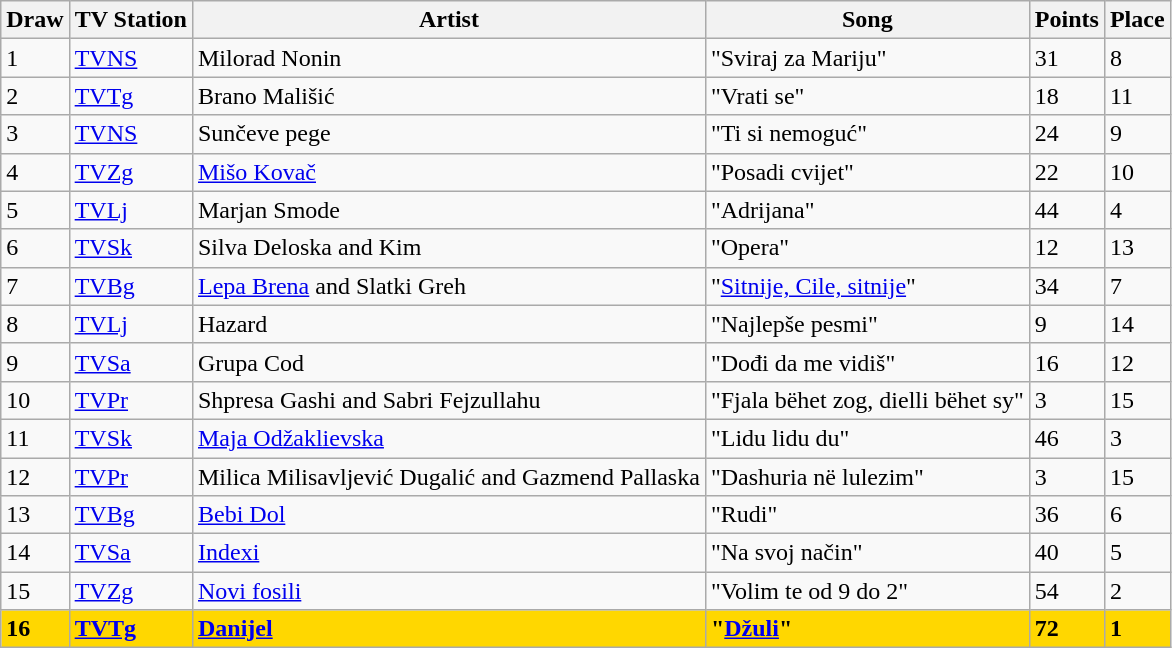<table class="sortable wikitable">
<tr>
<th>Draw</th>
<th>TV Station</th>
<th>Artist</th>
<th>Song</th>
<th>Points</th>
<th>Place</th>
</tr>
<tr>
<td>1</td>
<td> <a href='#'>TVNS</a></td>
<td>Milorad Nonin</td>
<td>"Sviraj za Mariju"</td>
<td>31</td>
<td>8</td>
</tr>
<tr>
<td>2</td>
<td> <a href='#'>TVTg</a></td>
<td>Brano Mališić</td>
<td>"Vrati se"</td>
<td>18</td>
<td>11</td>
</tr>
<tr>
<td>3</td>
<td> <a href='#'>TVNS</a></td>
<td>Sunčeve pege</td>
<td>"Ti si nemoguć"</td>
<td>24</td>
<td>9</td>
</tr>
<tr>
<td>4</td>
<td> <a href='#'>TVZg</a></td>
<td><a href='#'>Mišo Kovač</a></td>
<td>"Posadi cvijet"</td>
<td>22</td>
<td>10</td>
</tr>
<tr>
<td>5</td>
<td> <a href='#'>TVLj</a></td>
<td>Marjan Smode</td>
<td>"Adrijana"</td>
<td>44</td>
<td>4</td>
</tr>
<tr>
<td>6</td>
<td> <a href='#'>TVSk</a></td>
<td>Silva Deloska and Kim</td>
<td>"Opera"</td>
<td>12</td>
<td>13</td>
</tr>
<tr>
<td>7</td>
<td> <a href='#'>TVBg</a></td>
<td><a href='#'>Lepa Brena</a> and Slatki Greh</td>
<td>"<a href='#'>Sitnije, Cile, sitnije</a>"</td>
<td>34</td>
<td>7</td>
</tr>
<tr>
<td>8</td>
<td> <a href='#'>TVLj</a></td>
<td>Hazard</td>
<td>"Najlepše pesmi"</td>
<td>9</td>
<td>14</td>
</tr>
<tr>
<td>9</td>
<td> <a href='#'>TVSa</a></td>
<td>Grupa Cod</td>
<td>"Dođi da me vidiš"</td>
<td>16</td>
<td>12</td>
</tr>
<tr>
<td>10</td>
<td> <a href='#'>TVPr</a></td>
<td>Shpresa Gashi and Sabri Fejzullahu</td>
<td>"Fjala bëhet zog, dielli bëhet sy"</td>
<td>3</td>
<td>15</td>
</tr>
<tr>
<td>11</td>
<td> <a href='#'>TVSk</a></td>
<td><a href='#'>Maja Odžaklievska</a></td>
<td>"Lidu lidu du"</td>
<td>46</td>
<td>3</td>
</tr>
<tr>
<td>12</td>
<td> <a href='#'>TVPr</a></td>
<td>Milica Milisavljević Dugalić and Gazmend Pallaska</td>
<td>"Dashuria në lulezim"</td>
<td>3</td>
<td>15</td>
</tr>
<tr>
<td>13</td>
<td> <a href='#'>TVBg</a></td>
<td><a href='#'>Bebi Dol</a></td>
<td>"Rudi"</td>
<td>36</td>
<td>6</td>
</tr>
<tr>
<td>14</td>
<td> <a href='#'>TVSa</a></td>
<td><a href='#'>Indexi</a></td>
<td>"Na svoj način"</td>
<td>40</td>
<td>5</td>
</tr>
<tr>
<td>15</td>
<td> <a href='#'>TVZg</a></td>
<td><a href='#'>Novi fosili</a></td>
<td>"Volim te od 9 do 2"</td>
<td>54</td>
<td>2</td>
</tr>
<tr bgcolor="gold">
<td><strong>16</strong></td>
<td> <strong><a href='#'>TVTg</a></strong></td>
<td><strong><a href='#'>Danijel</a></strong></td>
<td><strong>"<a href='#'>Džuli</a>"</strong></td>
<td><strong>72</strong></td>
<td><strong>1</strong></td>
</tr>
</table>
